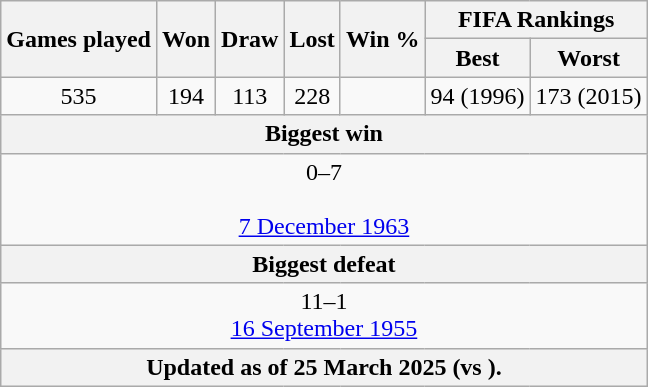<table Class = "wikitable" style="text-align:center;">
<tr>
<th rowspan=2>Games played</th>
<th rowspan=2>Won</th>
<th rowspan=2>Draw</th>
<th rowspan=2>Lost</th>
<th rowspan=2>Win %</th>
<th colspan=2>FIFA Rankings</th>
</tr>
<tr>
<th>Best</th>
<th>Worst</th>
</tr>
<tr>
<td>535</td>
<td>194</td>
<td>113</td>
<td>228</td>
<td></td>
<td>94 (1996)</td>
<td>173 (2015)</td>
</tr>
<tr>
<th colspan=7>Biggest win</th>
</tr>
<tr>
<td colspan=7> 0–7  <br><br><a href='#'>7 December 1963</a></td>
</tr>
<tr>
<th colspan=7>Biggest defeat</th>
</tr>
<tr>
<td colspan=7> 11–1 <br><a href='#'>16 September 1955</a></td>
</tr>
<tr>
<th colspan=7>Updated as of 25 March 2025 (vs ).</th>
</tr>
</table>
